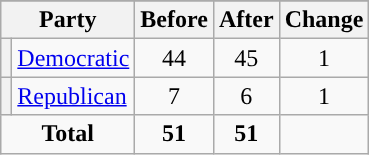<table class="wikitable" style="text-align:center;">
<tr>
</tr>
<tr>
<th colspan=2>Party</th>
<th>Before</th>
<th>After</th>
<th>Change</th>
</tr>
<tr>
<th style="background-color:"></th>
<td style="text-align:left;"><a href='#'>Democratic</a></td>
<td>44</td>
<td>45</td>
<td> 1</td>
</tr>
<tr>
<th style="background-color:"></th>
<td style="text-align:left;"><a href='#'>Republican</a></td>
<td>7</td>
<td>6</td>
<td> 1</td>
</tr>
<tr>
<td colspan=2><strong>Total</strong></td>
<td><strong>51</strong></td>
<td><strong>51</strong></td>
<td></td>
</tr>
</table>
